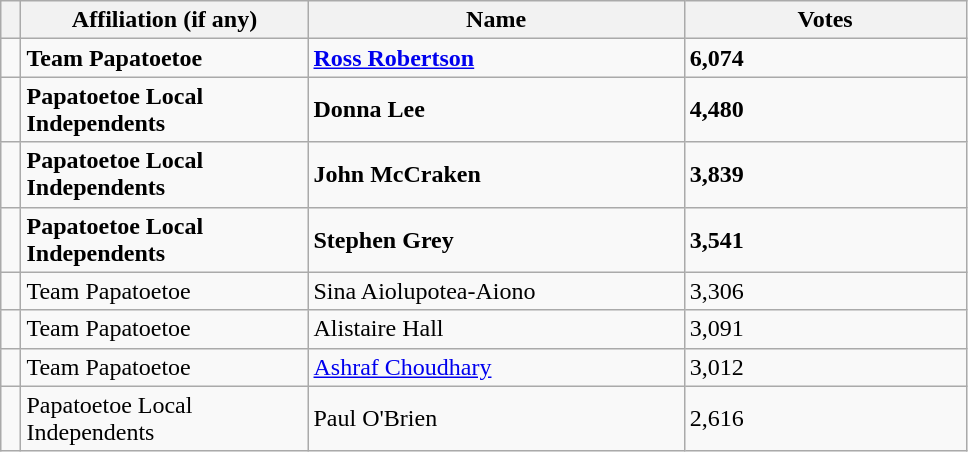<table class="wikitable" style="width:51%;">
<tr>
<th style="width:1%;"></th>
<th style="width:15%;">Affiliation (if any)</th>
<th style="width:20%;">Name</th>
<th style="width:15%;">Votes</th>
</tr>
<tr>
<td bgcolor=></td>
<td><strong>Team Papatoetoe</strong></td>
<td><strong><a href='#'>Ross Robertson</a></strong></td>
<td><strong>6,074</strong></td>
</tr>
<tr>
<td bgcolor=></td>
<td><strong>Papatoetoe Local Independents </strong></td>
<td><strong>Donna Lee</strong></td>
<td><strong>4,480</strong></td>
</tr>
<tr>
<td bgcolor=></td>
<td><strong>Papatoetoe Local Independents </strong></td>
<td><strong>John McCraken</strong></td>
<td><strong>3,839</strong></td>
</tr>
<tr>
<td bgcolor=></td>
<td><strong>Papatoetoe Local Independents </strong></td>
<td><strong>Stephen Grey</strong></td>
<td><strong>3,541</strong></td>
</tr>
<tr>
<td bgcolor=></td>
<td>Team Papatoetoe</td>
<td>Sina Aiolupotea-Aiono</td>
<td>3,306</td>
</tr>
<tr>
<td bgcolor=></td>
<td>Team Papatoetoe</td>
<td>Alistaire Hall</td>
<td>3,091</td>
</tr>
<tr>
<td bgcolor=></td>
<td>Team Papatoetoe</td>
<td><a href='#'>Ashraf Choudhary</a></td>
<td>3,012</td>
</tr>
<tr>
<td bgcolor=></td>
<td>Papatoetoe Local Independents</td>
<td>Paul O'Brien</td>
<td>2,616</td>
</tr>
</table>
